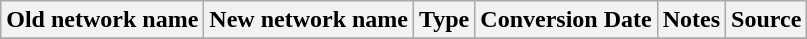<table class="wikitable">
<tr>
<th>Old network name</th>
<th>New network name</th>
<th>Type</th>
<th>Conversion Date</th>
<th>Notes</th>
<th>Source</th>
</tr>
<tr>
</tr>
</table>
